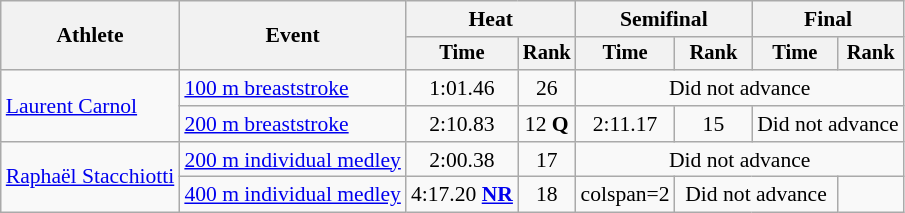<table class=wikitable style="font-size:90%">
<tr>
<th rowspan="2">Athlete</th>
<th rowspan="2">Event</th>
<th colspan="2">Heat</th>
<th colspan="2">Semifinal</th>
<th colspan="2">Final</th>
</tr>
<tr style="font-size:95%">
<th>Time</th>
<th>Rank</th>
<th>Time</th>
<th>Rank</th>
<th>Time</th>
<th>Rank</th>
</tr>
<tr align=center>
<td style="text-align:left;" rowspan="2"><a href='#'>Laurent Carnol</a></td>
<td align=left><a href='#'>100 m breaststroke</a></td>
<td>1:01.46</td>
<td>26</td>
<td colspan=4>Did not advance</td>
</tr>
<tr align=center>
<td align=left><a href='#'>200 m breaststroke</a></td>
<td>2:10.83</td>
<td>12 <strong>Q</strong></td>
<td>2:11.17</td>
<td>15</td>
<td colspan=2>Did not advance</td>
</tr>
<tr align=center>
<td style="text-align:left;" rowspan="2"><a href='#'>Raphaël Stacchiotti</a></td>
<td align=left><a href='#'>200 m individual medley</a></td>
<td>2:00.38</td>
<td>17</td>
<td colspan=4>Did not advance</td>
</tr>
<tr align=center>
<td align=left><a href='#'>400 m individual medley</a></td>
<td>4:17.20 <strong><a href='#'>NR</a></strong></td>
<td>18</td>
<td>colspan=2 </td>
<td colspan=2>Did not advance</td>
</tr>
</table>
